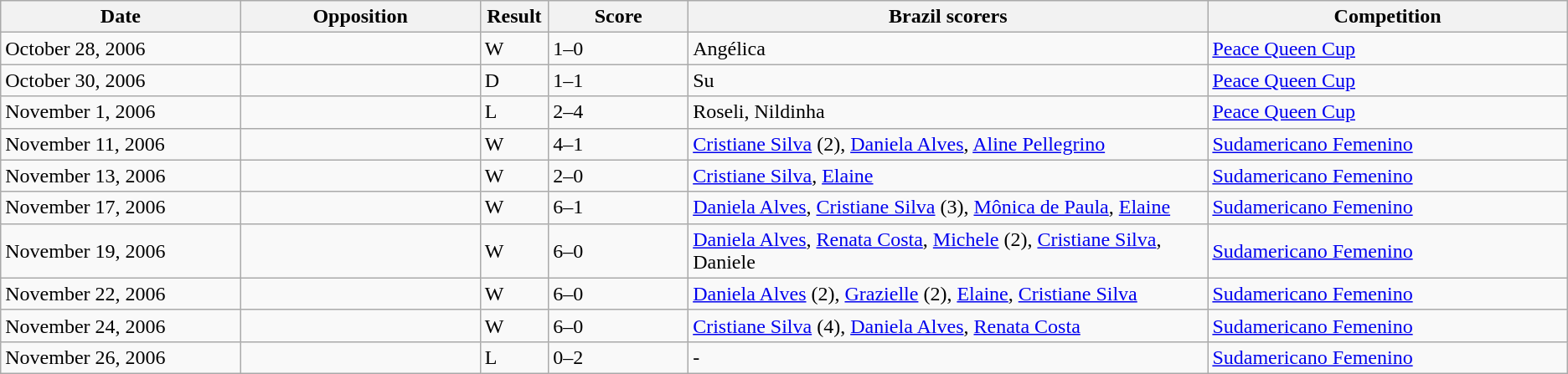<table class="wikitable" style="text-align: left;">
<tr>
<th width=12%>Date</th>
<th width=12%>Opposition</th>
<th width=1%>Result</th>
<th width=7%>Score</th>
<th width=26%>Brazil scorers</th>
<th width=18%>Competition</th>
</tr>
<tr>
<td>October 28, 2006</td>
<td></td>
<td>W</td>
<td>1–0</td>
<td>Angélica</td>
<td><a href='#'>Peace Queen Cup</a></td>
</tr>
<tr>
<td>October 30, 2006</td>
<td></td>
<td>D</td>
<td>1–1</td>
<td>Su</td>
<td><a href='#'>Peace Queen Cup</a></td>
</tr>
<tr>
<td>November 1, 2006</td>
<td></td>
<td>L</td>
<td>2–4</td>
<td>Roseli, Nildinha</td>
<td><a href='#'>Peace Queen Cup</a></td>
</tr>
<tr>
<td>November 11, 2006</td>
<td></td>
<td>W</td>
<td>4–1</td>
<td><a href='#'>Cristiane Silva</a> (2), <a href='#'>Daniela Alves</a>, <a href='#'>Aline Pellegrino</a></td>
<td><a href='#'>Sudamericano Femenino</a></td>
</tr>
<tr>
<td>November 13, 2006</td>
<td></td>
<td>W</td>
<td>2–0</td>
<td><a href='#'>Cristiane Silva</a>, <a href='#'>Elaine</a></td>
<td><a href='#'>Sudamericano Femenino</a></td>
</tr>
<tr>
<td>November 17, 2006</td>
<td></td>
<td>W</td>
<td>6–1</td>
<td><a href='#'>Daniela Alves</a>, <a href='#'>Cristiane Silva</a> (3), <a href='#'>Mônica de Paula</a>, <a href='#'>Elaine</a></td>
<td><a href='#'>Sudamericano Femenino</a></td>
</tr>
<tr>
<td>November 19, 2006</td>
<td></td>
<td>W</td>
<td>6–0</td>
<td><a href='#'>Daniela Alves</a>, <a href='#'>Renata Costa</a>, <a href='#'>Michele</a> (2), <a href='#'>Cristiane Silva</a>, Daniele</td>
<td><a href='#'>Sudamericano Femenino</a></td>
</tr>
<tr>
<td>November 22, 2006</td>
<td></td>
<td>W</td>
<td>6–0</td>
<td><a href='#'>Daniela Alves</a> (2), <a href='#'>Grazielle</a> (2), <a href='#'>Elaine</a>, <a href='#'>Cristiane Silva</a></td>
<td><a href='#'>Sudamericano Femenino</a></td>
</tr>
<tr>
<td>November 24, 2006</td>
<td></td>
<td>W</td>
<td>6–0</td>
<td><a href='#'>Cristiane Silva</a> (4), <a href='#'>Daniela Alves</a>, <a href='#'>Renata Costa</a></td>
<td><a href='#'>Sudamericano Femenino</a></td>
</tr>
<tr>
<td>November 26, 2006</td>
<td></td>
<td>L</td>
<td>0–2</td>
<td>-</td>
<td><a href='#'>Sudamericano Femenino</a></td>
</tr>
</table>
